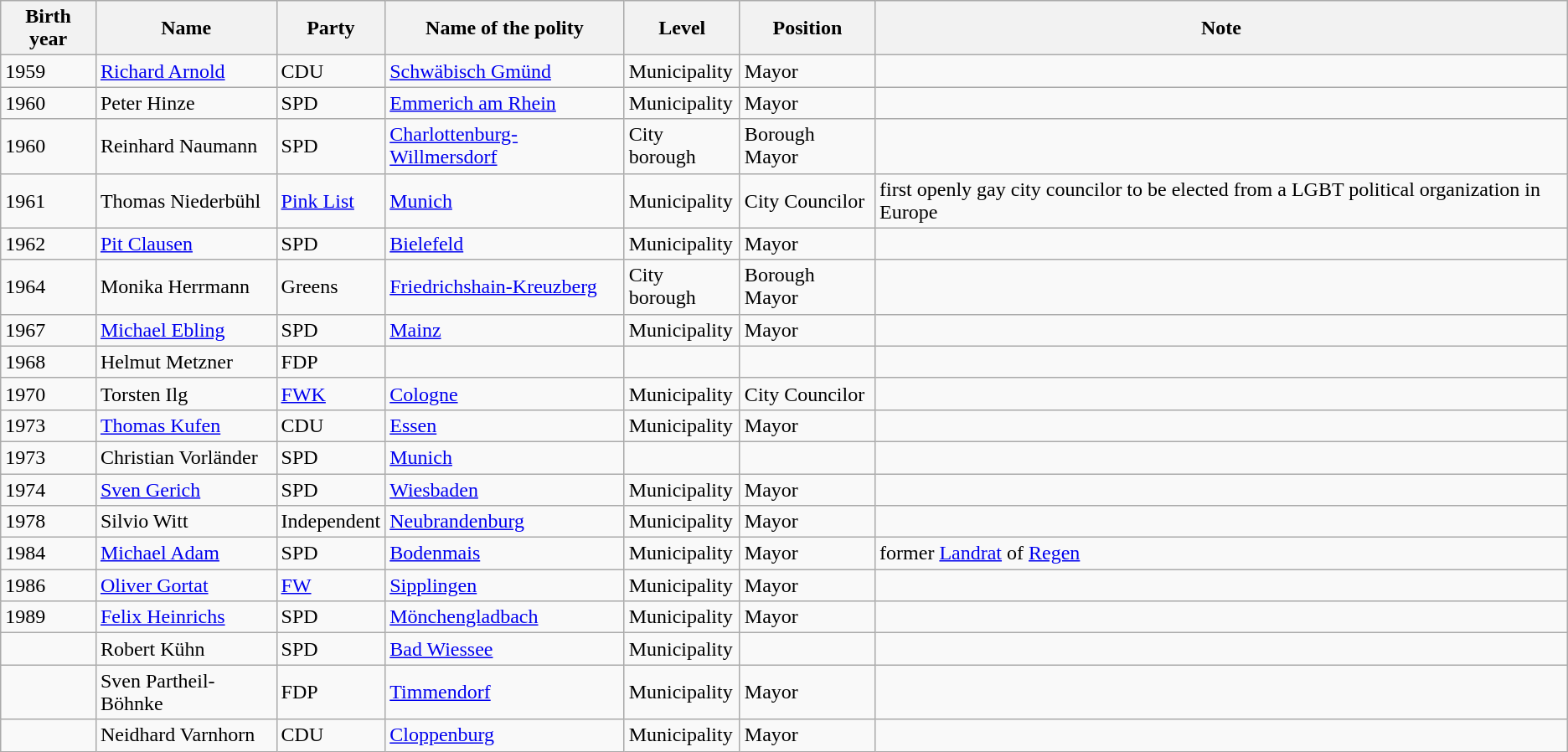<table class="wikitable sortable">
<tr>
<th>Birth year</th>
<th>Name</th>
<th>Party</th>
<th>Name of the polity</th>
<th>Level</th>
<th>Position</th>
<th>Note</th>
</tr>
<tr>
<td>1959</td>
<td><a href='#'>Richard Arnold</a></td>
<td>CDU</td>
<td><a href='#'>Schwäbisch Gmünd</a></td>
<td>Municipality</td>
<td>Mayor</td>
<td></td>
</tr>
<tr>
<td>1960</td>
<td>Peter Hinze</td>
<td>SPD</td>
<td><a href='#'>Emmerich am Rhein</a></td>
<td>Municipality</td>
<td>Mayor</td>
<td></td>
</tr>
<tr>
<td>1960</td>
<td>Reinhard Naumann</td>
<td>SPD</td>
<td><a href='#'>Charlottenburg-Willmersdorf</a></td>
<td>City borough</td>
<td>Borough Mayor</td>
<td></td>
</tr>
<tr>
<td>1961</td>
<td>Thomas Niederbühl</td>
<td><a href='#'>Pink List</a></td>
<td><a href='#'>Munich</a></td>
<td>Municipality</td>
<td>City Councilor</td>
<td>first openly gay city councilor to be elected from a LGBT political organization in Europe</td>
</tr>
<tr>
<td>1962</td>
<td><a href='#'>Pit Clausen</a></td>
<td>SPD</td>
<td><a href='#'>Bielefeld</a></td>
<td>Municipality</td>
<td>Mayor</td>
<td></td>
</tr>
<tr>
<td>1964</td>
<td>Monika Herrmann</td>
<td>Greens</td>
<td><a href='#'>Friedrichshain-Kreuzberg</a></td>
<td>City borough</td>
<td>Borough Mayor</td>
<td></td>
</tr>
<tr>
<td>1967</td>
<td><a href='#'>Michael Ebling</a></td>
<td>SPD</td>
<td><a href='#'>Mainz</a></td>
<td>Municipality</td>
<td>Mayor</td>
<td></td>
</tr>
<tr>
<td>1968</td>
<td>Helmut Metzner</td>
<td>FDP</td>
<td></td>
<td></td>
<td></td>
<td></td>
</tr>
<tr>
<td>1970</td>
<td>Torsten Ilg</td>
<td><a href='#'>FWK</a></td>
<td><a href='#'>Cologne</a></td>
<td>Municipality</td>
<td>City Councilor</td>
<td></td>
</tr>
<tr>
<td>1973</td>
<td><a href='#'>Thomas Kufen</a></td>
<td>CDU</td>
<td><a href='#'>Essen</a></td>
<td>Municipality</td>
<td>Mayor</td>
<td></td>
</tr>
<tr>
<td>1973</td>
<td>Christian Vorländer</td>
<td>SPD</td>
<td><a href='#'>Munich</a></td>
<td></td>
<td></td>
<td></td>
</tr>
<tr>
<td>1974</td>
<td><a href='#'>Sven Gerich</a></td>
<td>SPD</td>
<td><a href='#'>Wiesbaden</a></td>
<td>Municipality</td>
<td>Mayor</td>
<td></td>
</tr>
<tr>
<td>1978</td>
<td>Silvio Witt</td>
<td>Independent</td>
<td><a href='#'>Neubrandenburg</a></td>
<td>Municipality</td>
<td>Mayor</td>
<td></td>
</tr>
<tr>
<td>1984</td>
<td><a href='#'>Michael Adam</a></td>
<td>SPD</td>
<td><a href='#'>Bodenmais</a></td>
<td>Municipality</td>
<td>Mayor</td>
<td>former <a href='#'>Landrat</a> of <a href='#'>Regen</a></td>
</tr>
<tr>
<td>1986</td>
<td><a href='#'>Oliver Gortat</a></td>
<td><a href='#'>FW</a></td>
<td><a href='#'>Sipplingen</a></td>
<td>Municipality</td>
<td>Mayor</td>
<td></td>
</tr>
<tr>
<td>1989</td>
<td><a href='#'>Felix Heinrichs</a></td>
<td>SPD</td>
<td><a href='#'>Mönchengladbach</a></td>
<td>Municipality</td>
<td>Mayor</td>
<td></td>
</tr>
<tr>
<td></td>
<td>Robert Kühn</td>
<td>SPD</td>
<td><a href='#'>Bad Wiessee</a></td>
<td>Municipality</td>
<td></td>
<td></td>
</tr>
<tr>
<td></td>
<td>Sven Partheil-Böhnke</td>
<td>FDP</td>
<td><a href='#'>Timmendorf</a></td>
<td>Municipality</td>
<td>Mayor</td>
<td></td>
</tr>
<tr>
<td></td>
<td>Neidhard Varnhorn</td>
<td>CDU</td>
<td><a href='#'>Cloppenburg</a></td>
<td>Municipality</td>
<td>Mayor</td>
<td></td>
</tr>
</table>
